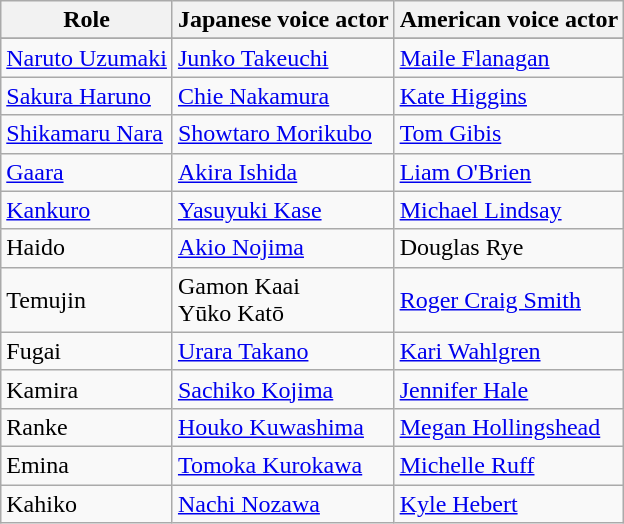<table class="wikitable">
<tr>
<th>Role</th>
<th>Japanese voice actor</th>
<th>American voice actor</th>
</tr>
<tr>
</tr>
<tr>
<td><a href='#'>Naruto Uzumaki</a></td>
<td><a href='#'>Junko Takeuchi</a></td>
<td><a href='#'>Maile Flanagan</a></td>
</tr>
<tr>
<td><a href='#'>Sakura Haruno</a></td>
<td><a href='#'>Chie Nakamura</a></td>
<td><a href='#'>Kate Higgins</a></td>
</tr>
<tr>
<td><a href='#'>Shikamaru Nara</a></td>
<td><a href='#'>Showtaro Morikubo</a></td>
<td><a href='#'>Tom Gibis</a></td>
</tr>
<tr>
<td><a href='#'>Gaara</a></td>
<td><a href='#'>Akira Ishida</a></td>
<td><a href='#'>Liam O'Brien</a></td>
</tr>
<tr>
<td><a href='#'>Kankuro</a></td>
<td><a href='#'>Yasuyuki Kase</a></td>
<td><a href='#'>Michael Lindsay</a></td>
</tr>
<tr>
<td>Haido</td>
<td><a href='#'>Akio Nojima</a></td>
<td>Douglas Rye</td>
</tr>
<tr>
<td>Temujin</td>
<td>Gamon Kaai<br>Yūko Katō</td>
<td><a href='#'>Roger Craig Smith</a></td>
</tr>
<tr>
<td>Fugai</td>
<td><a href='#'>Urara Takano</a></td>
<td><a href='#'>Kari Wahlgren</a></td>
</tr>
<tr>
<td>Kamira</td>
<td><a href='#'>Sachiko Kojima</a></td>
<td><a href='#'>Jennifer Hale</a></td>
</tr>
<tr>
<td>Ranke</td>
<td><a href='#'>Houko Kuwashima</a></td>
<td><a href='#'>Megan Hollingshead</a></td>
</tr>
<tr>
<td>Emina</td>
<td><a href='#'>Tomoka Kurokawa</a></td>
<td><a href='#'>Michelle Ruff</a></td>
</tr>
<tr>
<td>Kahiko</td>
<td><a href='#'>Nachi Nozawa</a></td>
<td><a href='#'>Kyle Hebert</a></td>
</tr>
</table>
